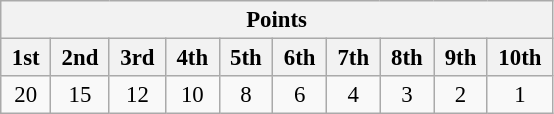<table class="wikitable" style="font-size:95%; text-align:center">
<tr>
<th colspan="10">Points</th>
</tr>
<tr>
<th> 1st </th>
<th> 2nd </th>
<th> 3rd </th>
<th> 4th </th>
<th> 5th </th>
<th> 6th </th>
<th> 7th </th>
<th> 8th </th>
<th> 9th </th>
<th> 10th </th>
</tr>
<tr>
<td>20</td>
<td>15</td>
<td>12</td>
<td>10</td>
<td>8</td>
<td>6</td>
<td>4</td>
<td>3</td>
<td>2</td>
<td>1</td>
</tr>
</table>
